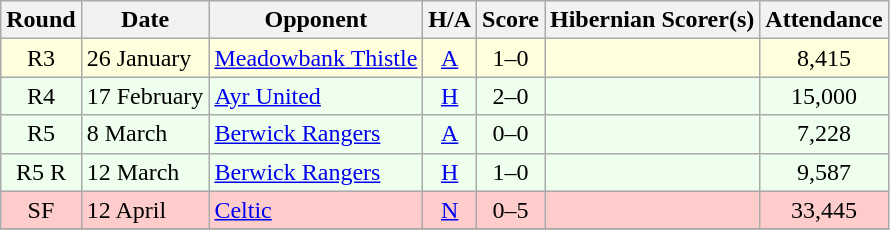<table class="wikitable" style="text-align:center">
<tr>
<th>Round</th>
<th>Date</th>
<th>Opponent</th>
<th>H/A</th>
<th>Score</th>
<th>Hibernian Scorer(s)</th>
<th>Attendance</th>
</tr>
<tr bgcolor=#FFFFDD>
<td>R3</td>
<td align=left>26 January</td>
<td align=left><a href='#'>Meadowbank Thistle</a></td>
<td><a href='#'>A</a></td>
<td>1–0</td>
<td align=left></td>
<td>8,415</td>
</tr>
<tr bgcolor=#EEFFEE>
<td>R4</td>
<td align=left>17 February</td>
<td align=left><a href='#'>Ayr United</a></td>
<td><a href='#'>H</a></td>
<td>2–0</td>
<td align=left></td>
<td>15,000</td>
</tr>
<tr bgcolor=#EEFFEE>
<td>R5</td>
<td align=left>8 March</td>
<td align=left><a href='#'>Berwick Rangers</a></td>
<td><a href='#'>A</a></td>
<td>0–0</td>
<td align=left></td>
<td>7,228</td>
</tr>
<tr bgcolor=#EEFFEE>
<td>R5 R</td>
<td align=left>12 March</td>
<td align=left><a href='#'>Berwick Rangers</a></td>
<td><a href='#'>H</a></td>
<td>1–0</td>
<td align=left></td>
<td>9,587</td>
</tr>
<tr bgcolor=#FFCCCC>
<td>SF</td>
<td align=left>12 April</td>
<td align=left><a href='#'>Celtic</a></td>
<td><a href='#'>N</a></td>
<td>0–5</td>
<td align=left></td>
<td>33,445</td>
</tr>
<tr>
</tr>
</table>
